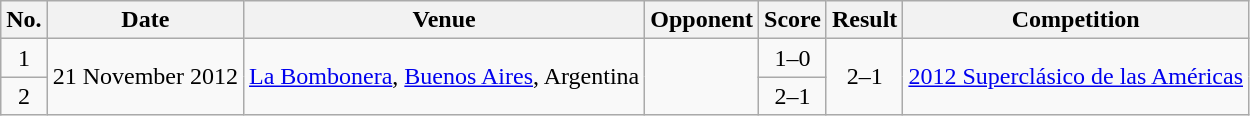<table class="wikitable sortable">
<tr>
<th scope="col">No.</th>
<th scope="col">Date</th>
<th scope="col">Venue</th>
<th scope="col">Opponent</th>
<th scope="col">Score</th>
<th scope="col">Result</th>
<th scope="col">Competition</th>
</tr>
<tr>
<td align="center">1</td>
<td rowspan="2">21 November 2012</td>
<td rowspan="2"><a href='#'>La Bombonera</a>, <a href='#'>Buenos Aires</a>, Argentina</td>
<td rowspan="2"></td>
<td align="center">1–0</td>
<td rowspan="2" style="text-align:center">2–1 </td>
<td rowspan="2"><a href='#'>2012 Superclásico de las Américas</a></td>
</tr>
<tr>
<td align="center">2</td>
<td align="center">2–1</td>
</tr>
</table>
